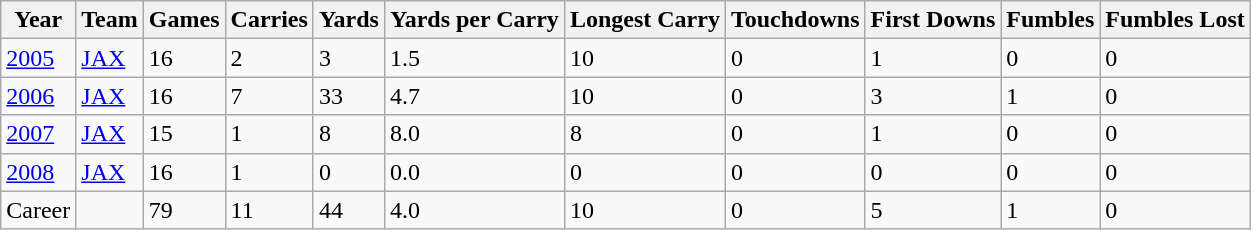<table class="wikitable">
<tr>
<th>Year</th>
<th>Team</th>
<th>Games</th>
<th>Carries</th>
<th>Yards</th>
<th>Yards per Carry</th>
<th>Longest Carry</th>
<th>Touchdowns</th>
<th>First Downs</th>
<th>Fumbles</th>
<th>Fumbles Lost</th>
</tr>
<tr>
<td><a href='#'>2005</a></td>
<td><a href='#'>JAX</a></td>
<td>16</td>
<td>2</td>
<td>3</td>
<td>1.5</td>
<td>10</td>
<td>0</td>
<td>1</td>
<td>0</td>
<td>0</td>
</tr>
<tr>
<td><a href='#'>2006</a></td>
<td><a href='#'>JAX</a></td>
<td>16</td>
<td>7</td>
<td>33</td>
<td>4.7</td>
<td>10</td>
<td>0</td>
<td>3</td>
<td>1</td>
<td>0</td>
</tr>
<tr>
<td><a href='#'>2007</a></td>
<td><a href='#'>JAX</a></td>
<td>15</td>
<td>1</td>
<td>8</td>
<td>8.0</td>
<td>8</td>
<td>0</td>
<td>1</td>
<td>0</td>
<td>0</td>
</tr>
<tr>
<td><a href='#'>2008</a></td>
<td><a href='#'>JAX</a></td>
<td>16</td>
<td>1</td>
<td>0</td>
<td>0.0</td>
<td>0</td>
<td>0</td>
<td>0</td>
<td>0</td>
<td>0</td>
</tr>
<tr>
<td>Career</td>
<td></td>
<td>79</td>
<td>11</td>
<td>44</td>
<td>4.0</td>
<td>10</td>
<td>0</td>
<td>5</td>
<td>1</td>
<td>0</td>
</tr>
</table>
